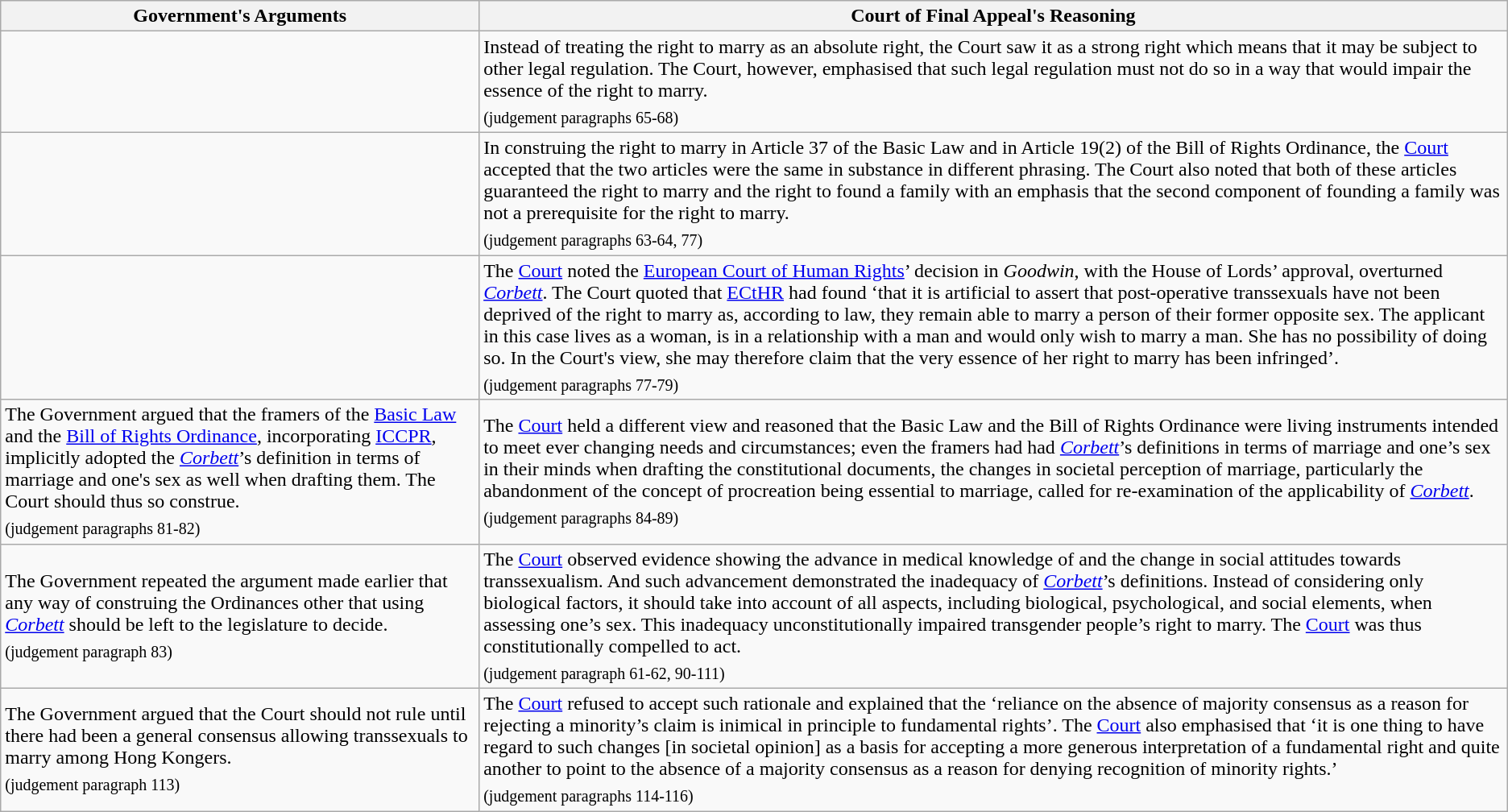<table class="wikitable">
<tr>
<th>Government's Arguments</th>
<th>Court of Final Appeal's Reasoning</th>
</tr>
<tr>
<td></td>
<td>Instead of treating the right to marry as an absolute right, the Court saw it as a strong right which means that it may be subject to other legal regulation. The Court, however, emphasised that such legal regulation must not do so in a way that would impair the essence of the right to marry.<br><sub>(judgement paragraphs 65-68)</sub></td>
</tr>
<tr>
<td></td>
<td>In construing the right to marry in Article 37 of the Basic Law and in Article 19(2) of the Bill of Rights Ordinance, the <a href='#'>Court</a> accepted that the two articles were the same in substance in different phrasing. The Court also noted that both of these articles guaranteed the right to marry and the right to found a family with an emphasis that the second component of founding a family was not a prerequisite for the right to marry.<br><sub>(judgement paragraphs 63-64, 77)</sub></td>
</tr>
<tr>
<td></td>
<td>The <a href='#'>Court</a> noted the <a href='#'>European Court of Human Rights</a>’ decision in <em>Goodwin</em>, with the House of Lords’ approval, overturned <em><a href='#'>Corbett</a></em>. The Court quoted that <a href='#'>ECtHR</a> had found ‘that it is artificial to assert that post-operative transsexuals have not been deprived of the right to marry as, according to law, they remain able to marry a person of their former opposite sex. The applicant in this case lives as a woman, is in a relationship with a man and would only wish to marry a man. She has no possibility of doing so. In the Court's view, she may therefore claim that the very essence of her right to marry has been infringed’.<br><sub>(judgement paragraphs 77-79)</sub></td>
</tr>
<tr>
<td>The Government argued that the framers of the <a href='#'>Basic Law</a> and the <a href='#'>Bill of Rights Ordinance</a>, incorporating <a href='#'>ICCPR</a>, implicitly adopted the <em><a href='#'>Corbett</a></em>’s definition in terms of marriage and one's sex as well when drafting them. The Court should thus so construe.<br><sub>(judgement paragraphs 81-82)</sub></td>
<td>The <a href='#'>Court</a> held a different view and reasoned that the Basic Law and the Bill of Rights Ordinance were living instruments intended to meet ever changing needs and circumstances; even the framers had had <em><a href='#'>Corbett</a></em>’s definitions in terms of marriage and one’s sex in their minds when drafting the constitutional documents, the changes in societal perception of marriage, particularly the abandonment of the concept of procreation being essential to marriage, called for re-examination of the applicability of <em><a href='#'>Corbett</a></em>.<br><sub>(judgement paragraphs 84-89)</sub></td>
</tr>
<tr>
<td>The Government repeated the argument made earlier that any way of construing the Ordinances other that using <em><a href='#'>Corbett</a></em> should be left to the legislature to decide.<br><sub>(judgement paragraph 83)</sub></td>
<td>The <a href='#'>Court</a> observed evidence showing the advance in medical knowledge of and the change in social attitudes towards transsexualism. And such advancement demonstrated the inadequacy of <em><a href='#'>Corbett</a></em>’s definitions. Instead of considering only biological factors, it should take into account of all aspects, including biological, psychological, and social elements, when assessing one’s sex. This inadequacy unconstitutionally impaired transgender people’s right to marry. The <a href='#'>Court</a> was thus constitutionally compelled to act.<br><sub>(judgement paragraph 61-62, 90-111)</sub></td>
</tr>
<tr>
<td>The Government argued that the Court should not rule until there had been a general consensus allowing transsexuals to marry among Hong Kongers.<br><sub>(judgement paragraph 113)</sub></td>
<td>The <a href='#'>Court</a> refused to accept such rationale and explained that the ‘reliance on the absence of majority consensus as a reason for rejecting a minority’s claim is inimical in principle to fundamental rights’. The <a href='#'>Court</a> also emphasised that ‘it is one thing to have regard to such changes [in societal opinion] as a basis for accepting a more generous interpretation of a fundamental right and quite another to point to the absence of a majority consensus as a reason for denying recognition of minority rights.’<br><sub>(judgement paragraphs 114-116)</sub></td>
</tr>
</table>
